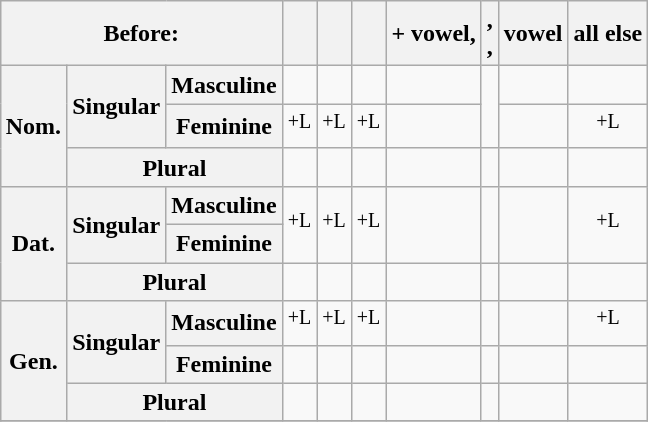<table class="wikitable" style="margin: 1em auto 1em auto; text-align: center">
<tr style="text-align: center">
<th colspan="3">Before:</th>
<th></th>
<th></th>
<th></th>
<th> + vowel,<br></th>
<th>,<br>,<br></th>
<th>vowel</th>
<th>all else</th>
</tr>
<tr>
<th rowspan="3">Nom.</th>
<th rowspan="2">Singular</th>
<th>Masculine</th>
<td></td>
<td></td>
<td></td>
<td></td>
<td rowspan="2"></td>
<td></td>
<td></td>
</tr>
<tr>
<th>Feminine</th>
<td><sup>+L</sup></td>
<td><sup>+L</sup></td>
<td><sup>+L</sup></td>
<td></td>
<td></td>
<td><sup>+L</sup></td>
</tr>
<tr>
<th colspan="2">Plural</th>
<td></td>
<td></td>
<td></td>
<td></td>
<td></td>
<td></td>
<td></td>
</tr>
<tr>
<th rowspan="3">Dat.</th>
<th rowspan="2">Singular</th>
<th>Masculine</th>
<td rowspan="2"><sup>+L</sup></td>
<td rowspan="2"><sup>+L</sup></td>
<td rowspan="2"><sup>+L</sup></td>
<td rowspan="2"></td>
<td rowspan="2"></td>
<td rowspan="2"></td>
<td rowspan="2"><sup>+L</sup></td>
</tr>
<tr>
<th>Feminine</th>
</tr>
<tr>
<th colspan="2">Plural</th>
<td></td>
<td></td>
<td></td>
<td></td>
<td></td>
<td></td>
<td></td>
</tr>
<tr>
<th rowspan="3">Gen.</th>
<th rowspan="2">Singular</th>
<th>Masculine</th>
<td><sup>+L</sup></td>
<td><sup>+L</sup></td>
<td><sup>+L</sup></td>
<td></td>
<td></td>
<td></td>
<td><sup>+L</sup></td>
</tr>
<tr>
<th>Feminine</th>
<td></td>
<td></td>
<td></td>
<td></td>
<td></td>
<td></td>
<td></td>
</tr>
<tr>
<th colspan="2">Plural</th>
<td></td>
<td></td>
<td></td>
<td></td>
<td></td>
<td></td>
<td></td>
</tr>
<tr>
</tr>
</table>
